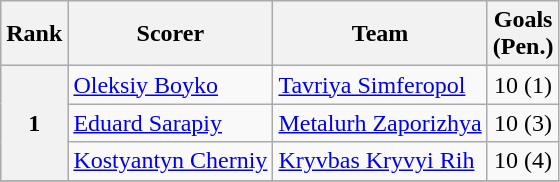<table class="wikitable">
<tr>
<th>Rank</th>
<th>Scorer</th>
<th>Team</th>
<th>Goals<br>(Pen.)</th>
</tr>
<tr>
<th rowspan="3" align="center">1</th>
<td> <a href='#'>Oleksiy Boyko</a></td>
<td><a href='#'>Tavriya Simferopol</a></td>
<td align=center>10 (1)</td>
</tr>
<tr>
<td> <a href='#'>Eduard Sarapiy</a></td>
<td><a href='#'>Metalurh Zaporizhya</a></td>
<td align=center>10 (3)</td>
</tr>
<tr>
<td> <a href='#'>Kostyantyn Cherniy</a></td>
<td><a href='#'>Kryvbas Kryvyi Rih</a></td>
<td align=center>10 (4)</td>
</tr>
<tr>
</tr>
</table>
